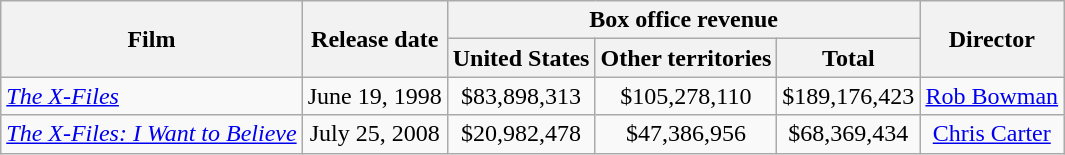<table class="wikitable" border="1">
<tr>
<th rowspan="2">Film</th>
<th rowspan="2">Release date</th>
<th colspan="3">Box office revenue</th>
<th rowspan="2">Director</th>
</tr>
<tr>
<th align="center">United States</th>
<th align="center">Other territories</th>
<th align="center">Total</th>
</tr>
<tr>
<td background-color:#98FB98;"><em><a href='#'>The X-Files</a></em></td>
<td align="center">June 19, 1998</td>
<td align="center">$83,898,313</td>
<td align="center">$105,278,110</td>
<td align="center">$189,176,423</td>
<td align="center"><a href='#'>Rob Bowman</a></td>
</tr>
<tr>
<td background-color:#98FB98;"><em><a href='#'>The X-Files: I Want to Believe</a></em></td>
<td align="center">July 25, 2008</td>
<td align="center">$20,982,478</td>
<td align="center">$47,386,956</td>
<td align="center">$68,369,434</td>
<td align="center"><a href='#'>Chris Carter</a></td>
</tr>
</table>
